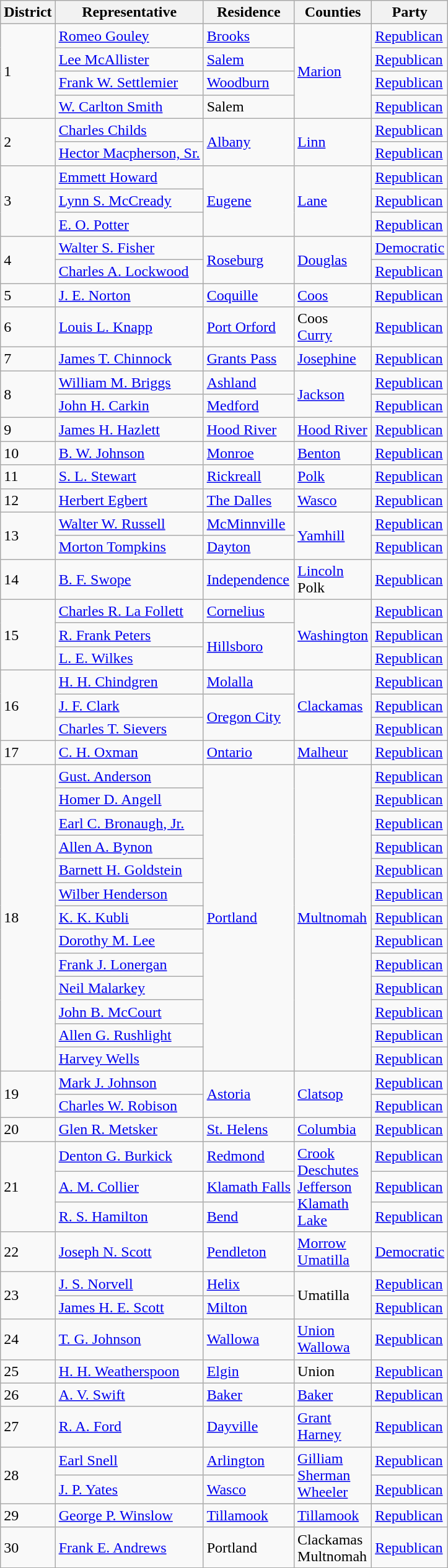<table class=wikitable>
<tr>
<th>District</th>
<th>Representative</th>
<th>Residence</th>
<th>Counties</th>
<th>Party</th>
</tr>
<tr>
<td rowspan="4">1</td>
<td><a href='#'>Romeo Gouley</a></td>
<td><a href='#'>Brooks</a></td>
<td rowspan="4"><a href='#'>Marion</a></td>
<td><a href='#'>Republican</a></td>
</tr>
<tr>
<td> <a href='#'>Lee McAllister</a></td>
<td><a href='#'>Salem</a> </td>
<td><a href='#'>Republican</a></td>
</tr>
<tr>
<td> <a href='#'>Frank W. Settlemier</a></td>
<td><a href='#'>Woodburn</a> </td>
<td><a href='#'>Republican</a></td>
</tr>
<tr>
<td> <a href='#'>W. Carlton Smith</a></td>
<td>Salem </td>
<td><a href='#'>Republican</a></td>
</tr>
<tr>
<td rowspan="2">2</td>
<td><a href='#'>Charles Childs</a></td>
<td rowspan="2"><a href='#'>Albany</a></td>
<td rowspan="2"><a href='#'>Linn</a></td>
<td><a href='#'>Republican</a></td>
</tr>
<tr>
<td> <a href='#'>Hector Macpherson, Sr.</a>  </td>
<td><a href='#'>Republican</a></td>
</tr>
<tr>
<td rowspan="3">3</td>
<td><a href='#'>Emmett Howard</a></td>
<td rowspan="3"><a href='#'>Eugene</a></td>
<td rowspan="3"><a href='#'>Lane</a></td>
<td><a href='#'>Republican</a></td>
</tr>
<tr>
<td> <a href='#'>Lynn S. McCready</a>  </td>
<td><a href='#'>Republican</a></td>
</tr>
<tr>
<td> <a href='#'>E. O. Potter</a>  </td>
<td><a href='#'>Republican</a></td>
</tr>
<tr>
<td rowspan="2">4</td>
<td><a href='#'>Walter S. Fisher</a></td>
<td rowspan="2"><a href='#'>Roseburg</a></td>
<td rowspan="2"><a href='#'>Douglas</a></td>
<td><a href='#'>Democratic</a></td>
</tr>
<tr>
<td> <a href='#'>Charles A. Lockwood</a>  </td>
<td><a href='#'>Republican</a></td>
</tr>
<tr>
<td>5</td>
<td><a href='#'>J. E. Norton</a></td>
<td><a href='#'>Coquille</a></td>
<td><a href='#'>Coos</a></td>
<td><a href='#'>Republican</a></td>
</tr>
<tr>
<td>6</td>
<td><a href='#'>Louis L. Knapp</a></td>
<td><a href='#'>Port Orford</a></td>
<td>Coos<br><a href='#'>Curry</a></td>
<td><a href='#'>Republican</a></td>
</tr>
<tr>
<td>7</td>
<td><a href='#'>James T. Chinnock</a></td>
<td><a href='#'>Grants Pass</a></td>
<td><a href='#'>Josephine</a></td>
<td><a href='#'>Republican</a></td>
</tr>
<tr>
<td rowspan="2">8</td>
<td><a href='#'>William M. Briggs</a></td>
<td><a href='#'>Ashland</a></td>
<td rowspan="2"><a href='#'>Jackson</a></td>
<td><a href='#'>Republican</a></td>
</tr>
<tr>
<td> <a href='#'>John H. Carkin</a></td>
<td><a href='#'>Medford</a> </td>
<td><a href='#'>Republican</a></td>
</tr>
<tr>
<td>9</td>
<td><a href='#'>James H. Hazlett</a></td>
<td><a href='#'>Hood River</a></td>
<td><a href='#'>Hood River</a></td>
<td><a href='#'>Republican</a></td>
</tr>
<tr>
<td>10</td>
<td><a href='#'>B. W. Johnson</a></td>
<td><a href='#'>Monroe</a></td>
<td><a href='#'>Benton</a></td>
<td><a href='#'>Republican</a></td>
</tr>
<tr>
<td>11</td>
<td><a href='#'>S. L. Stewart</a></td>
<td><a href='#'>Rickreall</a></td>
<td><a href='#'>Polk</a></td>
<td><a href='#'>Republican</a></td>
</tr>
<tr>
<td>12</td>
<td><a href='#'>Herbert Egbert</a></td>
<td><a href='#'>The Dalles</a></td>
<td><a href='#'>Wasco</a></td>
<td><a href='#'>Republican</a></td>
</tr>
<tr>
<td rowspan="2">13</td>
<td><a href='#'>Walter W. Russell</a></td>
<td><a href='#'>McMinnville</a></td>
<td rowspan="2"><a href='#'>Yamhill</a></td>
<td><a href='#'>Republican</a></td>
</tr>
<tr>
<td> <a href='#'>Morton Tompkins</a></td>
<td><a href='#'>Dayton</a> </td>
<td><a href='#'>Republican</a></td>
</tr>
<tr>
<td>14</td>
<td><a href='#'>B. F. Swope</a></td>
<td><a href='#'>Independence</a></td>
<td><a href='#'>Lincoln</a><br>Polk</td>
<td><a href='#'>Republican</a></td>
</tr>
<tr>
<td rowspan="3">15</td>
<td><a href='#'>Charles R. La Follett</a></td>
<td><a href='#'>Cornelius</a></td>
<td rowspan="3"><a href='#'>Washington</a></td>
<td><a href='#'>Republican</a></td>
</tr>
<tr>
<td> <a href='#'>R. Frank Peters</a></td>
<td rowspan="2"><a href='#'>Hillsboro</a> </td>
<td><a href='#'>Republican</a></td>
</tr>
<tr>
<td> <a href='#'>L. E. Wilkes</a>  </td>
<td><a href='#'>Republican</a></td>
</tr>
<tr>
<td rowspan="3">16</td>
<td><a href='#'>H. H. Chindgren</a></td>
<td><a href='#'>Molalla</a></td>
<td rowspan="3"><a href='#'>Clackamas</a></td>
<td><a href='#'>Republican</a></td>
</tr>
<tr>
<td> <a href='#'>J. F. Clark</a></td>
<td rowspan="2"><a href='#'>Oregon City</a> </td>
<td><a href='#'>Republican</a></td>
</tr>
<tr>
<td> <a href='#'>Charles T. Sievers</a>  </td>
<td><a href='#'>Republican</a></td>
</tr>
<tr>
<td>17</td>
<td><a href='#'>C. H. Oxman</a></td>
<td><a href='#'>Ontario</a></td>
<td><a href='#'>Malheur</a></td>
<td><a href='#'>Republican</a></td>
</tr>
<tr>
<td rowspan="13">18</td>
<td><a href='#'>Gust. Anderson</a></td>
<td rowspan="13"><a href='#'>Portland</a></td>
<td rowspan="13"><a href='#'>Multnomah</a></td>
<td><a href='#'>Republican</a></td>
</tr>
<tr>
<td> <a href='#'>Homer D. Angell</a>  </td>
<td><a href='#'>Republican</a></td>
</tr>
<tr>
<td> <a href='#'>Earl C. Bronaugh, Jr.</a>  </td>
<td><a href='#'>Republican</a></td>
</tr>
<tr>
<td> <a href='#'>Allen A. Bynon</a>  </td>
<td><a href='#'>Republican</a></td>
</tr>
<tr>
<td> <a href='#'>Barnett H. Goldstein</a>  </td>
<td><a href='#'>Republican</a></td>
</tr>
<tr>
<td> <a href='#'>Wilber Henderson</a>  </td>
<td><a href='#'>Republican</a></td>
</tr>
<tr>
<td> <a href='#'>K. K. Kubli</a>  </td>
<td><a href='#'>Republican</a></td>
</tr>
<tr>
<td> <a href='#'>Dorothy M. Lee</a>  </td>
<td><a href='#'>Republican</a></td>
</tr>
<tr>
<td> <a href='#'>Frank J. Lonergan</a>  </td>
<td><a href='#'>Republican</a></td>
</tr>
<tr>
<td> <a href='#'>Neil Malarkey</a>  </td>
<td><a href='#'>Republican</a></td>
</tr>
<tr>
<td> <a href='#'>John B. McCourt</a>  </td>
<td><a href='#'>Republican</a></td>
</tr>
<tr>
<td> <a href='#'>Allen G. Rushlight</a>  </td>
<td><a href='#'>Republican</a></td>
</tr>
<tr>
<td> <a href='#'>Harvey Wells</a>  </td>
<td><a href='#'>Republican</a></td>
</tr>
<tr>
<td rowspan="2">19</td>
<td><a href='#'>Mark J. Johnson</a></td>
<td rowspan="2"><a href='#'>Astoria</a></td>
<td rowspan="2"><a href='#'>Clatsop</a></td>
<td><a href='#'>Republican</a></td>
</tr>
<tr>
<td> <a href='#'>Charles W. Robison</a>  </td>
<td><a href='#'>Republican</a></td>
</tr>
<tr>
<td>20</td>
<td><a href='#'>Glen R. Metsker</a></td>
<td><a href='#'>St. Helens</a></td>
<td><a href='#'>Columbia</a></td>
<td><a href='#'>Republican</a></td>
</tr>
<tr>
<td rowspan="3">21</td>
<td><a href='#'>Denton G. Burkick</a></td>
<td><a href='#'>Redmond</a></td>
<td rowspan="3"><a href='#'>Crook</a><br><a href='#'>Deschutes</a><br><a href='#'>Jefferson</a><br><a href='#'>Klamath</a><br><a href='#'>Lake</a></td>
<td><a href='#'>Republican</a></td>
</tr>
<tr>
<td> <a href='#'>A. M. Collier</a></td>
<td><a href='#'>Klamath Falls</a> </td>
<td><a href='#'>Republican</a></td>
</tr>
<tr>
<td> <a href='#'>R. S. Hamilton</a></td>
<td><a href='#'>Bend</a> </td>
<td><a href='#'>Republican</a></td>
</tr>
<tr>
<td>22</td>
<td><a href='#'>Joseph N. Scott</a></td>
<td><a href='#'>Pendleton</a></td>
<td><a href='#'>Morrow</a><br><a href='#'>Umatilla</a></td>
<td><a href='#'>Democratic</a></td>
</tr>
<tr>
<td rowspan="2">23</td>
<td><a href='#'>J. S. Norvell</a></td>
<td><a href='#'>Helix</a></td>
<td rowspan="2">Umatilla</td>
<td><a href='#'>Republican</a></td>
</tr>
<tr>
<td> <a href='#'>James H. E. Scott</a></td>
<td><a href='#'>Milton</a> </td>
<td><a href='#'>Republican</a></td>
</tr>
<tr>
<td>24</td>
<td><a href='#'>T. G. Johnson</a></td>
<td><a href='#'>Wallowa</a></td>
<td><a href='#'>Union</a><br><a href='#'>Wallowa</a></td>
<td><a href='#'>Republican</a></td>
</tr>
<tr>
<td>25</td>
<td><a href='#'>H. H. Weatherspoon</a></td>
<td><a href='#'>Elgin</a></td>
<td>Union</td>
<td><a href='#'>Republican</a></td>
</tr>
<tr>
<td>26</td>
<td><a href='#'>A. V. Swift</a></td>
<td><a href='#'>Baker</a></td>
<td><a href='#'>Baker</a></td>
<td><a href='#'>Republican</a></td>
</tr>
<tr>
<td>27</td>
<td><a href='#'>R. A. Ford</a></td>
<td><a href='#'>Dayville</a></td>
<td><a href='#'>Grant</a><br><a href='#'>Harney</a></td>
<td><a href='#'>Republican</a></td>
</tr>
<tr>
<td rowspan="2">28</td>
<td><a href='#'>Earl Snell</a></td>
<td><a href='#'>Arlington</a></td>
<td rowspan="2"><a href='#'>Gilliam</a><br><a href='#'>Sherman</a><br><a href='#'>Wheeler</a></td>
<td><a href='#'>Republican</a></td>
</tr>
<tr>
<td> <a href='#'>J. P. Yates</a></td>
<td><a href='#'>Wasco</a> </td>
<td><a href='#'>Republican</a></td>
</tr>
<tr>
<td>29</td>
<td><a href='#'>George P. Winslow</a></td>
<td><a href='#'>Tillamook</a></td>
<td><a href='#'>Tillamook</a></td>
<td><a href='#'>Republican</a></td>
</tr>
<tr>
<td>30</td>
<td><a href='#'>Frank E. Andrews</a></td>
<td>Portland</td>
<td>Clackamas<br>Multnomah</td>
<td><a href='#'>Republican</a></td>
</tr>
<tr>
</tr>
</table>
